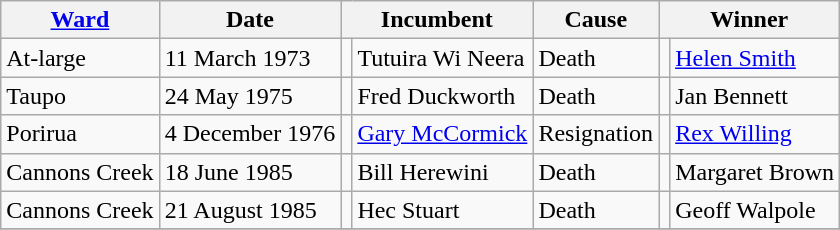<table class="wikitable">
<tr align=center>
<th><a href='#'>Ward</a></th>
<th>Date</th>
<th colspan=2>Incumbent</th>
<th>Cause</th>
<th colspan=2>Winner</th>
</tr>
<tr>
<td>At-large</td>
<td>11 March 1973</td>
<td></td>
<td>Tutuira Wi Neera</td>
<td>Death</td>
<td></td>
<td><a href='#'>Helen Smith</a></td>
</tr>
<tr>
<td>Taupo</td>
<td>24 May 1975</td>
<td></td>
<td>Fred Duckworth</td>
<td>Death</td>
<td></td>
<td>Jan Bennett</td>
</tr>
<tr>
<td>Porirua</td>
<td>4 December 1976</td>
<td></td>
<td><a href='#'>Gary McCormick</a></td>
<td>Resignation</td>
<td></td>
<td><a href='#'>Rex Willing</a></td>
</tr>
<tr>
<td>Cannons Creek</td>
<td>18 June 1985</td>
<td></td>
<td>Bill Herewini</td>
<td>Death</td>
<td></td>
<td>Margaret Brown</td>
</tr>
<tr>
<td>Cannons Creek</td>
<td>21 August 1985</td>
<td></td>
<td>Hec Stuart</td>
<td>Death</td>
<td></td>
<td>Geoff Walpole</td>
</tr>
<tr>
</tr>
</table>
